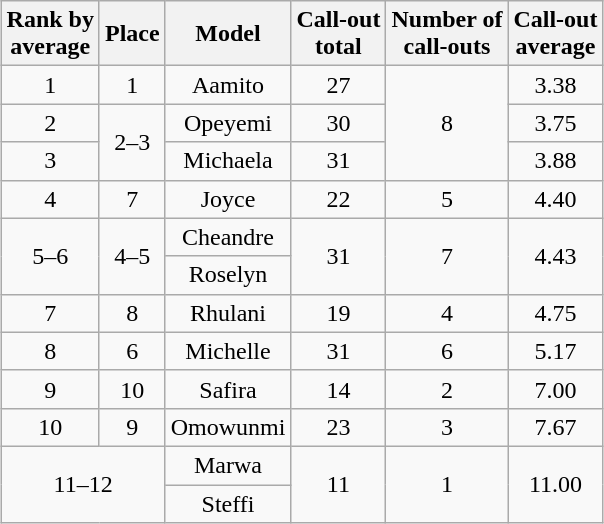<table class="wikitable sortable" style="margin:auto; text-align:center; white-space:nowrap">
<tr>
<th>Rank by<br>average</th>
<th>Place</th>
<th>Model</th>
<th>Call-out<br>total</th>
<th>Number of<br>call-outs</th>
<th>Call-out<br>average</th>
</tr>
<tr>
<td>1</td>
<td>1</td>
<td>Aamito</td>
<td>27</td>
<td rowspan="3">8</td>
<td>3.38</td>
</tr>
<tr>
<td>2</td>
<td rowspan="2">2–3</td>
<td>Opeyemi</td>
<td>30</td>
<td>3.75</td>
</tr>
<tr>
<td>3</td>
<td>Michaela</td>
<td>31</td>
<td>3.88</td>
</tr>
<tr>
<td>4</td>
<td>7</td>
<td>Joyce</td>
<td>22</td>
<td>5</td>
<td>4.40</td>
</tr>
<tr>
<td rowspan="2">5–6</td>
<td rowspan="2">4–5</td>
<td>Cheandre</td>
<td rowspan="2">31</td>
<td rowspan="2">7</td>
<td rowspan="2">4.43</td>
</tr>
<tr>
<td>Roselyn</td>
</tr>
<tr>
<td>7</td>
<td>8</td>
<td>Rhulani</td>
<td>19</td>
<td>4</td>
<td>4.75</td>
</tr>
<tr>
<td>8</td>
<td>6</td>
<td>Michelle</td>
<td>31</td>
<td>6</td>
<td>5.17</td>
</tr>
<tr>
<td>9</td>
<td>10</td>
<td>Safira</td>
<td>14</td>
<td>2</td>
<td>7.00</td>
</tr>
<tr>
<td>10</td>
<td>9</td>
<td>Omowunmi</td>
<td>23</td>
<td>3</td>
<td>7.67</td>
</tr>
<tr>
<td colspan="2" rowspan="2">11–12</td>
<td>Marwa</td>
<td rowspan="2">11</td>
<td rowspan="2">1</td>
<td rowspan="2">11.00</td>
</tr>
<tr>
<td>Steffi</td>
</tr>
</table>
